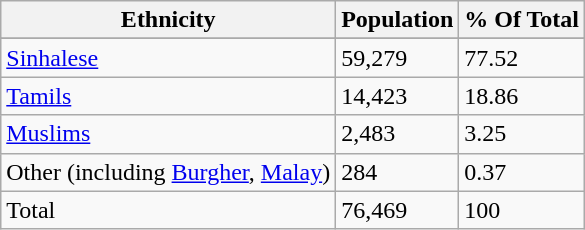<table class="wikitable">
<tr>
<th>Ethnicity</th>
<th>Population</th>
<th>% Of Total</th>
</tr>
<tr>
</tr>
<tr>
<td><a href='#'>Sinhalese</a></td>
<td>59,279</td>
<td>77.52</td>
</tr>
<tr>
<td><a href='#'>Tamils</a></td>
<td>14,423</td>
<td>18.86</td>
</tr>
<tr>
<td><a href='#'>Muslims</a></td>
<td>2,483</td>
<td>3.25</td>
</tr>
<tr>
<td>Other (including <a href='#'>Burgher</a>, <a href='#'>Malay</a>)</td>
<td>284</td>
<td>0.37</td>
</tr>
<tr>
<td>Total</td>
<td>76,469</td>
<td>100</td>
</tr>
</table>
